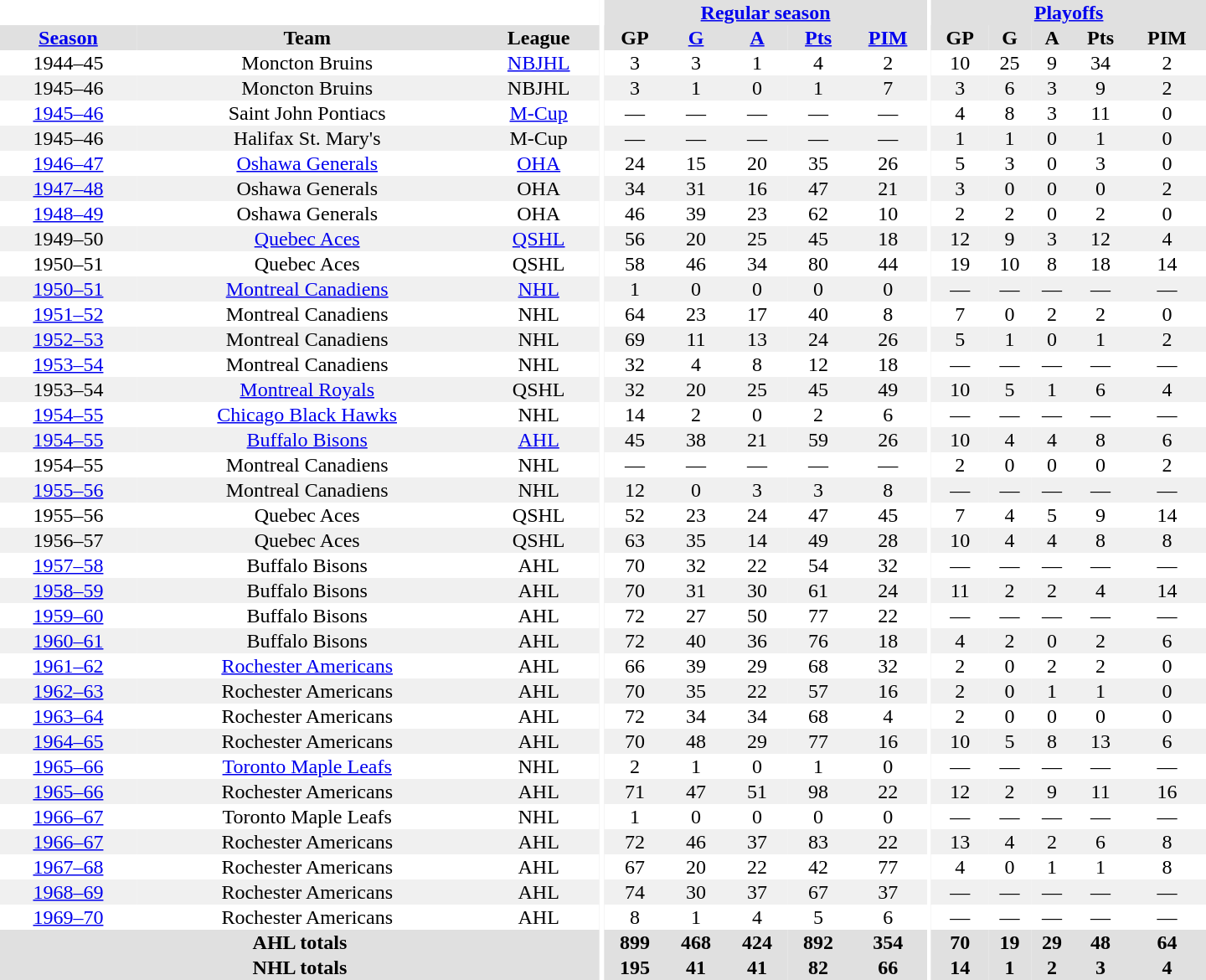<table border="0" cellpadding="1" cellspacing="0" style="text-align:center; width:60em">
<tr bgcolor="#e0e0e0">
<th colspan="3" bgcolor="#ffffff"></th>
<th rowspan="100" bgcolor="#ffffff"></th>
<th colspan="5"><a href='#'>Regular season</a></th>
<th rowspan="100" bgcolor="#ffffff"></th>
<th colspan="5"><a href='#'>Playoffs</a></th>
</tr>
<tr bgcolor="#e0e0e0">
<th><a href='#'>Season</a></th>
<th>Team</th>
<th>League</th>
<th>GP</th>
<th><a href='#'>G</a></th>
<th><a href='#'>A</a></th>
<th><a href='#'>Pts</a></th>
<th><a href='#'>PIM</a></th>
<th>GP</th>
<th>G</th>
<th>A</th>
<th>Pts</th>
<th>PIM</th>
</tr>
<tr>
<td>1944–45</td>
<td>Moncton Bruins</td>
<td><a href='#'>NBJHL</a></td>
<td>3</td>
<td>3</td>
<td>1</td>
<td>4</td>
<td>2</td>
<td>10</td>
<td>25</td>
<td>9</td>
<td>34</td>
<td>2</td>
</tr>
<tr bgcolor="#f0f0f0">
<td>1945–46</td>
<td>Moncton Bruins</td>
<td>NBJHL</td>
<td>3</td>
<td>1</td>
<td>0</td>
<td>1</td>
<td>7</td>
<td>3</td>
<td>6</td>
<td>3</td>
<td>9</td>
<td>2</td>
</tr>
<tr>
<td><a href='#'>1945–46</a></td>
<td>Saint John Pontiacs</td>
<td><a href='#'>M-Cup</a></td>
<td>—</td>
<td>—</td>
<td>—</td>
<td>—</td>
<td>—</td>
<td>4</td>
<td>8</td>
<td>3</td>
<td>11</td>
<td>0</td>
</tr>
<tr bgcolor="#f0f0f0">
<td>1945–46</td>
<td>Halifax St. Mary's</td>
<td>M-Cup</td>
<td>—</td>
<td>—</td>
<td>—</td>
<td>—</td>
<td>—</td>
<td>1</td>
<td>1</td>
<td>0</td>
<td>1</td>
<td>0</td>
</tr>
<tr>
<td><a href='#'>1946–47</a></td>
<td><a href='#'>Oshawa Generals</a></td>
<td><a href='#'>OHA</a></td>
<td>24</td>
<td>15</td>
<td>20</td>
<td>35</td>
<td>26</td>
<td>5</td>
<td>3</td>
<td>0</td>
<td>3</td>
<td>0</td>
</tr>
<tr bgcolor="#f0f0f0">
<td><a href='#'>1947–48</a></td>
<td>Oshawa Generals</td>
<td>OHA</td>
<td>34</td>
<td>31</td>
<td>16</td>
<td>47</td>
<td>21</td>
<td>3</td>
<td>0</td>
<td>0</td>
<td>0</td>
<td>2</td>
</tr>
<tr>
<td><a href='#'>1948–49</a></td>
<td>Oshawa Generals</td>
<td>OHA</td>
<td>46</td>
<td>39</td>
<td>23</td>
<td>62</td>
<td>10</td>
<td>2</td>
<td>2</td>
<td>0</td>
<td>2</td>
<td>0</td>
</tr>
<tr bgcolor="#f0f0f0">
<td>1949–50</td>
<td><a href='#'>Quebec Aces</a></td>
<td><a href='#'>QSHL</a></td>
<td>56</td>
<td>20</td>
<td>25</td>
<td>45</td>
<td>18</td>
<td>12</td>
<td>9</td>
<td>3</td>
<td>12</td>
<td>4</td>
</tr>
<tr>
<td>1950–51</td>
<td>Quebec Aces</td>
<td>QSHL</td>
<td>58</td>
<td>46</td>
<td>34</td>
<td>80</td>
<td>44</td>
<td>19</td>
<td>10</td>
<td>8</td>
<td>18</td>
<td>14</td>
</tr>
<tr bgcolor="#f0f0f0">
<td><a href='#'>1950–51</a></td>
<td><a href='#'>Montreal Canadiens</a></td>
<td><a href='#'>NHL</a></td>
<td>1</td>
<td>0</td>
<td>0</td>
<td>0</td>
<td>0</td>
<td>—</td>
<td>—</td>
<td>—</td>
<td>—</td>
<td>—</td>
</tr>
<tr>
<td><a href='#'>1951–52</a></td>
<td>Montreal Canadiens</td>
<td>NHL</td>
<td>64</td>
<td>23</td>
<td>17</td>
<td>40</td>
<td>8</td>
<td>7</td>
<td>0</td>
<td>2</td>
<td>2</td>
<td>0</td>
</tr>
<tr bgcolor="#f0f0f0">
<td><a href='#'>1952–53</a></td>
<td>Montreal Canadiens</td>
<td>NHL</td>
<td>69</td>
<td>11</td>
<td>13</td>
<td>24</td>
<td>26</td>
<td>5</td>
<td>1</td>
<td>0</td>
<td>1</td>
<td>2</td>
</tr>
<tr>
<td><a href='#'>1953–54</a></td>
<td>Montreal Canadiens</td>
<td>NHL</td>
<td>32</td>
<td>4</td>
<td>8</td>
<td>12</td>
<td>18</td>
<td>—</td>
<td>—</td>
<td>—</td>
<td>—</td>
<td>—</td>
</tr>
<tr bgcolor="#f0f0f0">
<td>1953–54</td>
<td><a href='#'>Montreal Royals</a></td>
<td>QSHL</td>
<td>32</td>
<td>20</td>
<td>25</td>
<td>45</td>
<td>49</td>
<td>10</td>
<td>5</td>
<td>1</td>
<td>6</td>
<td>4</td>
</tr>
<tr>
<td><a href='#'>1954–55</a></td>
<td><a href='#'>Chicago Black Hawks</a></td>
<td>NHL</td>
<td>14</td>
<td>2</td>
<td>0</td>
<td>2</td>
<td>6</td>
<td>—</td>
<td>—</td>
<td>—</td>
<td>—</td>
<td>—</td>
</tr>
<tr bgcolor="#f0f0f0">
<td><a href='#'>1954–55</a></td>
<td><a href='#'>Buffalo Bisons</a></td>
<td><a href='#'>AHL</a></td>
<td>45</td>
<td>38</td>
<td>21</td>
<td>59</td>
<td>26</td>
<td>10</td>
<td>4</td>
<td>4</td>
<td>8</td>
<td>6</td>
</tr>
<tr>
<td>1954–55</td>
<td>Montreal Canadiens</td>
<td>NHL</td>
<td>—</td>
<td>—</td>
<td>—</td>
<td>—</td>
<td>—</td>
<td>2</td>
<td>0</td>
<td>0</td>
<td>0</td>
<td>2</td>
</tr>
<tr bgcolor="#f0f0f0">
<td><a href='#'>1955–56</a></td>
<td>Montreal Canadiens</td>
<td>NHL</td>
<td>12</td>
<td>0</td>
<td>3</td>
<td>3</td>
<td>8</td>
<td>—</td>
<td>—</td>
<td>—</td>
<td>—</td>
<td>—</td>
</tr>
<tr>
<td>1955–56</td>
<td>Quebec Aces</td>
<td>QSHL</td>
<td>52</td>
<td>23</td>
<td>24</td>
<td>47</td>
<td>45</td>
<td>7</td>
<td>4</td>
<td>5</td>
<td>9</td>
<td>14</td>
</tr>
<tr bgcolor="#f0f0f0">
<td>1956–57</td>
<td>Quebec Aces</td>
<td>QSHL</td>
<td>63</td>
<td>35</td>
<td>14</td>
<td>49</td>
<td>28</td>
<td>10</td>
<td>4</td>
<td>4</td>
<td>8</td>
<td>8</td>
</tr>
<tr>
<td><a href='#'>1957–58</a></td>
<td>Buffalo Bisons</td>
<td>AHL</td>
<td>70</td>
<td>32</td>
<td>22</td>
<td>54</td>
<td>32</td>
<td>—</td>
<td>—</td>
<td>—</td>
<td>—</td>
<td>—</td>
</tr>
<tr bgcolor="#f0f0f0">
<td><a href='#'>1958–59</a></td>
<td>Buffalo Bisons</td>
<td>AHL</td>
<td>70</td>
<td>31</td>
<td>30</td>
<td>61</td>
<td>24</td>
<td>11</td>
<td>2</td>
<td>2</td>
<td>4</td>
<td>14</td>
</tr>
<tr>
<td><a href='#'>1959–60</a></td>
<td>Buffalo Bisons</td>
<td>AHL</td>
<td>72</td>
<td>27</td>
<td>50</td>
<td>77</td>
<td>22</td>
<td>—</td>
<td>—</td>
<td>—</td>
<td>—</td>
<td>—</td>
</tr>
<tr bgcolor="#f0f0f0">
<td><a href='#'>1960–61</a></td>
<td>Buffalo Bisons</td>
<td>AHL</td>
<td>72</td>
<td>40</td>
<td>36</td>
<td>76</td>
<td>18</td>
<td>4</td>
<td>2</td>
<td>0</td>
<td>2</td>
<td>6</td>
</tr>
<tr>
<td><a href='#'>1961–62</a></td>
<td><a href='#'>Rochester Americans</a></td>
<td>AHL</td>
<td>66</td>
<td>39</td>
<td>29</td>
<td>68</td>
<td>32</td>
<td>2</td>
<td>0</td>
<td>2</td>
<td>2</td>
<td>0</td>
</tr>
<tr bgcolor="#f0f0f0">
<td><a href='#'>1962–63</a></td>
<td>Rochester Americans</td>
<td>AHL</td>
<td>70</td>
<td>35</td>
<td>22</td>
<td>57</td>
<td>16</td>
<td>2</td>
<td>0</td>
<td>1</td>
<td>1</td>
<td>0</td>
</tr>
<tr>
<td><a href='#'>1963–64</a></td>
<td>Rochester Americans</td>
<td>AHL</td>
<td>72</td>
<td>34</td>
<td>34</td>
<td>68</td>
<td>4</td>
<td>2</td>
<td>0</td>
<td>0</td>
<td>0</td>
<td>0</td>
</tr>
<tr bgcolor="#f0f0f0">
<td><a href='#'>1964–65</a></td>
<td>Rochester Americans</td>
<td>AHL</td>
<td>70</td>
<td>48</td>
<td>29</td>
<td>77</td>
<td>16</td>
<td>10</td>
<td>5</td>
<td>8</td>
<td>13</td>
<td>6</td>
</tr>
<tr>
<td><a href='#'>1965–66</a></td>
<td><a href='#'>Toronto Maple Leafs</a></td>
<td>NHL</td>
<td>2</td>
<td>1</td>
<td>0</td>
<td>1</td>
<td>0</td>
<td>—</td>
<td>—</td>
<td>—</td>
<td>—</td>
<td>—</td>
</tr>
<tr bgcolor="#f0f0f0">
<td><a href='#'>1965–66</a></td>
<td>Rochester Americans</td>
<td>AHL</td>
<td>71</td>
<td>47</td>
<td>51</td>
<td>98</td>
<td>22</td>
<td>12</td>
<td>2</td>
<td>9</td>
<td>11</td>
<td>16</td>
</tr>
<tr>
<td><a href='#'>1966–67</a></td>
<td>Toronto Maple Leafs</td>
<td>NHL</td>
<td>1</td>
<td>0</td>
<td>0</td>
<td>0</td>
<td>0</td>
<td>—</td>
<td>—</td>
<td>—</td>
<td>—</td>
<td>—</td>
</tr>
<tr bgcolor="#f0f0f0">
<td><a href='#'>1966–67</a></td>
<td>Rochester Americans</td>
<td>AHL</td>
<td>72</td>
<td>46</td>
<td>37</td>
<td>83</td>
<td>22</td>
<td>13</td>
<td>4</td>
<td>2</td>
<td>6</td>
<td>8</td>
</tr>
<tr>
<td><a href='#'>1967–68</a></td>
<td>Rochester Americans</td>
<td>AHL</td>
<td>67</td>
<td>20</td>
<td>22</td>
<td>42</td>
<td>77</td>
<td>4</td>
<td>0</td>
<td>1</td>
<td>1</td>
<td>8</td>
</tr>
<tr bgcolor="#f0f0f0">
<td><a href='#'>1968–69</a></td>
<td>Rochester Americans</td>
<td>AHL</td>
<td>74</td>
<td>30</td>
<td>37</td>
<td>67</td>
<td>37</td>
<td>—</td>
<td>—</td>
<td>—</td>
<td>—</td>
<td>—</td>
</tr>
<tr>
<td><a href='#'>1969–70</a></td>
<td>Rochester Americans</td>
<td>AHL</td>
<td>8</td>
<td>1</td>
<td>4</td>
<td>5</td>
<td>6</td>
<td>—</td>
<td>—</td>
<td>—</td>
<td>—</td>
<td>—</td>
</tr>
<tr bgcolor="#e0e0e0">
<th colspan="3">AHL totals</th>
<th>899</th>
<th>468</th>
<th>424</th>
<th>892</th>
<th>354</th>
<th>70</th>
<th>19</th>
<th>29</th>
<th>48</th>
<th>64</th>
</tr>
<tr bgcolor="#e0e0e0">
<th colspan="3">NHL totals</th>
<th>195</th>
<th>41</th>
<th>41</th>
<th>82</th>
<th>66</th>
<th>14</th>
<th>1</th>
<th>2</th>
<th>3</th>
<th>4</th>
</tr>
</table>
